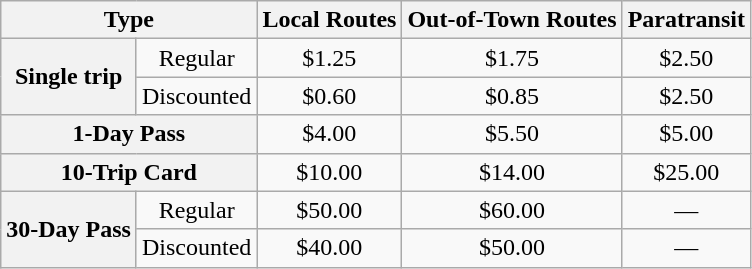<table class="wikitable" style="font-size:100%;text-align:center;">
<tr>
<th colspan=2>Type</th>
<th>Local Routes</th>
<th>Out-of-Town Routes</th>
<th>Paratransit</th>
</tr>
<tr>
<th rowspan=2>Single trip</th>
<td>Regular</td>
<td>$1.25</td>
<td>$1.75</td>
<td>$2.50</td>
</tr>
<tr>
<td>Discounted</td>
<td>$0.60</td>
<td>$0.85</td>
<td>$2.50</td>
</tr>
<tr>
<th colspan=2>1-Day Pass</th>
<td>$4.00</td>
<td>$5.50</td>
<td>$5.00</td>
</tr>
<tr>
<th colspan=2>10-Trip Card</th>
<td>$10.00</td>
<td>$14.00</td>
<td>$25.00</td>
</tr>
<tr>
<th rowspan=2>30-Day Pass</th>
<td>Regular</td>
<td>$50.00</td>
<td>$60.00</td>
<td>—</td>
</tr>
<tr>
<td>Discounted</td>
<td>$40.00</td>
<td>$50.00</td>
<td>—</td>
</tr>
</table>
